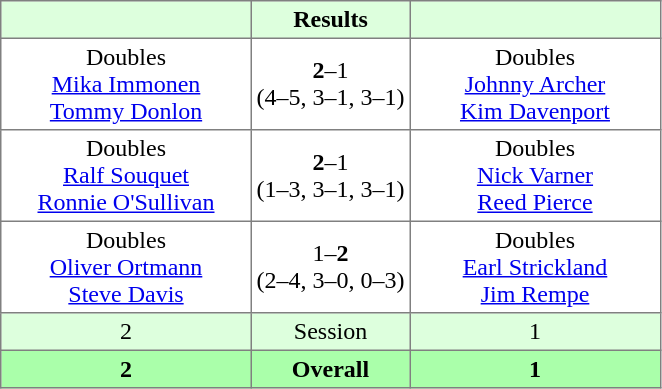<table border="1" cellpadding="3" style="border-collapse: collapse;">
<tr bgcolor="#ddffdd">
<th width="160"></th>
<th>Results</th>
<th width="160"></th>
</tr>
<tr>
<td align="center">Doubles<br><a href='#'>Mika Immonen</a><br><a href='#'>Tommy Donlon</a></td>
<td align="center"><strong>2</strong>–1<br>(4–5, 3–1, 3–1)</td>
<td align="center">Doubles<br><a href='#'>Johnny Archer</a><br><a href='#'>Kim Davenport</a></td>
</tr>
<tr>
<td align="center">Doubles<br><a href='#'>Ralf Souquet</a><br><a href='#'>Ronnie O'Sullivan</a></td>
<td align="center"><strong>2</strong>–1<br>(1–3, 3–1, 3–1)</td>
<td align="center">Doubles<br><a href='#'>Nick Varner</a><br><a href='#'>Reed Pierce</a></td>
</tr>
<tr>
<td align="center">Doubles<br><a href='#'>Oliver Ortmann</a><br><a href='#'>Steve Davis</a></td>
<td align="center">1–<strong>2</strong><br>(2–4, 3–0, 0–3)</td>
<td align="center">Doubles<br><a href='#'>Earl Strickland</a><br><a href='#'>Jim Rempe</a></td>
</tr>
<tr bgcolor="#ddffdd">
<td align="center">2</td>
<td align="center">Session</td>
<td align="center">1</td>
</tr>
<tr bgcolor="#aaffaa">
<th align="center">2</th>
<th align="center">Overall</th>
<th align="center">1</th>
</tr>
</table>
